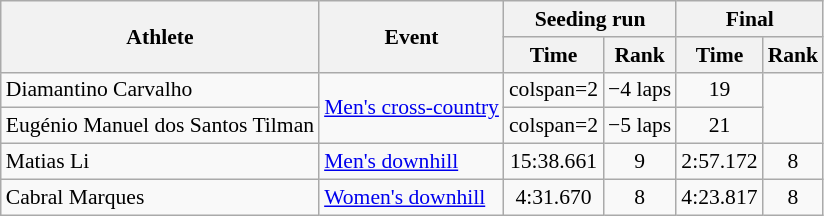<table class=wikitable style=font-size:90%;text-align:center>
<tr>
<th rowspan="2">Athlete</th>
<th rowspan="2">Event</th>
<th colspan=2>Seeding run</th>
<th colspan=2>Final</th>
</tr>
<tr>
<th>Time</th>
<th>Rank</th>
<th>Time</th>
<th>Rank</th>
</tr>
<tr>
<td align=left>Diamantino Carvalho</td>
<td align=left rowspan=2><a href='#'>Men's cross-country</a></td>
<td>colspan=2 </td>
<td>−4 laps</td>
<td>19</td>
</tr>
<tr>
<td align=left>Eugénio Manuel dos Santos Tilman</td>
<td>colspan=2 </td>
<td>−5 laps</td>
<td>21</td>
</tr>
<tr>
<td align=left>Matias Li</td>
<td align=left><a href='#'>Men's downhill</a></td>
<td>15:38.661</td>
<td>9</td>
<td>2:57.172</td>
<td>8</td>
</tr>
<tr>
<td align=left>Cabral Marques</td>
<td align=left><a href='#'>Women's downhill</a></td>
<td>4:31.670</td>
<td>8</td>
<td>4:23.817</td>
<td>8</td>
</tr>
</table>
